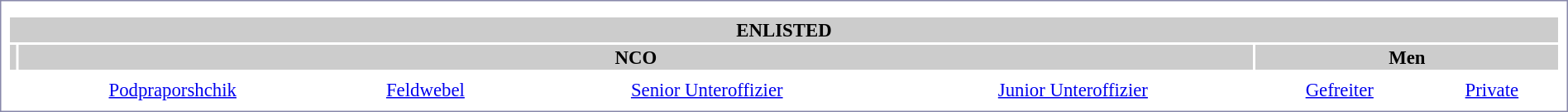<table width="100%" style="border:1px solid #8888aa; background-color:#FFFFFF; padding:5px; font-size:95%; margin: 0px 12px 12px 0px; text-align:center">
<tr>
</tr>
<tr bgcolor="#CCCCCC">
</tr>
<tr>
</tr>
<tr bgcolor="#CCCCCC">
<th colspan=7>ENLISTED </th>
</tr>
<tr bgcolor="#CCCCCC">
<th></th>
<th colspan=4>NCO</th>
<th colspan=2>Men</th>
</tr>
<tr>
<td></td>
<td></td>
<td></td>
<td></td>
<td></td>
<td></td>
<td></td>
</tr>
<tr>
<td></td>
<td><a href='#'>Podpraporshchik</a></td>
<td><a href='#'>Feldwebel</a></td>
<td><a href='#'>Senior Unteroffizier</a></td>
<td><a href='#'>Junior Unteroffizier</a></td>
<td><a href='#'>Gefreiter</a></td>
<td><a href='#'>Private</a></td>
</tr>
</table>
